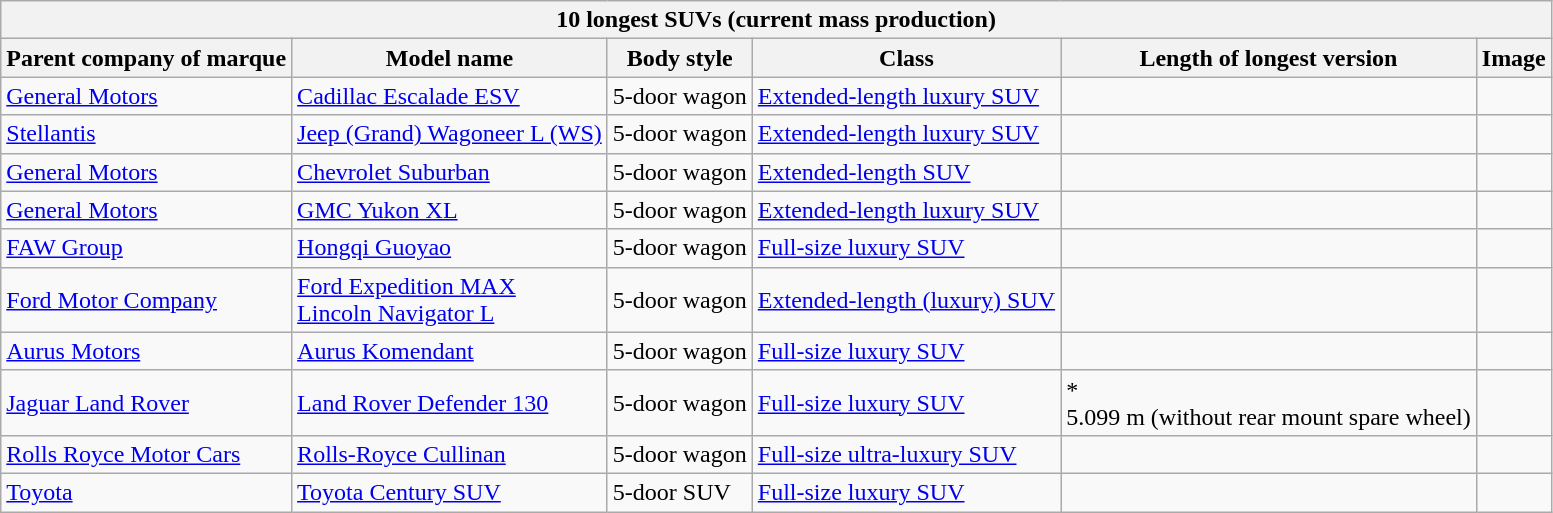<table class="wikitable">
<tr>
<th colspan="6">10 longest SUVs (current mass production)</th>
</tr>
<tr>
<th>Parent company of marque</th>
<th>Model name</th>
<th>Body style</th>
<th>Class</th>
<th>Length of longest version</th>
<th>Image</th>
</tr>
<tr>
<td><a href='#'>General Motors</a></td>
<td><a href='#'>Cadillac Escalade ESV</a></td>
<td>5-door wagon</td>
<td><a href='#'>Extended-length luxury SUV</a></td>
<td></td>
<td></td>
</tr>
<tr>
<td><a href='#'>Stellantis</a></td>
<td><a href='#'>Jeep (Grand) Wagoneer L (WS)</a></td>
<td>5-door wagon</td>
<td><a href='#'>Extended-length luxury SUV</a></td>
<td></td>
<td></td>
</tr>
<tr>
<td><a href='#'>General Motors</a></td>
<td><a href='#'>Chevrolet Suburban</a></td>
<td>5-door wagon</td>
<td><a href='#'>Extended-length SUV</a></td>
<td></td>
<td></td>
</tr>
<tr>
<td><a href='#'>General Motors</a></td>
<td><a href='#'>GMC Yukon XL</a></td>
<td>5-door wagon</td>
<td><a href='#'>Extended-length luxury SUV</a></td>
<td></td>
<td></td>
</tr>
<tr>
<td><a href='#'>FAW Group</a></td>
<td><a href='#'>Hongqi Guoyao</a></td>
<td>5-door wagon</td>
<td><a href='#'>Full-size luxury SUV</a></td>
<td></td>
<td></td>
</tr>
<tr>
<td><a href='#'>Ford Motor Company</a></td>
<td><a href='#'>Ford Expedition MAX</a><br><a href='#'>Lincoln Navigator L</a></td>
<td>5-door wagon</td>
<td><a href='#'>Extended-length (luxury) SUV</a></td>
<td></td>
<td></td>
</tr>
<tr>
<td><a href='#'>Aurus Motors</a></td>
<td><a href='#'>Aurus Komendant</a></td>
<td>5-door wagon</td>
<td><a href='#'>Full-size luxury SUV</a></td>
<td></td>
<td></td>
</tr>
<tr>
<td><a href='#'>Jaguar Land Rover</a></td>
<td><a href='#'>Land Rover Defender 130</a></td>
<td>5-door wagon</td>
<td><a href='#'>Full-size luxury SUV</a></td>
<td>*<br>5.099 m (without rear mount spare wheel)</td>
<td></td>
</tr>
<tr>
<td><a href='#'>Rolls Royce Motor Cars</a></td>
<td><a href='#'>Rolls-Royce Cullinan</a></td>
<td>5-door wagon</td>
<td><a href='#'>Full-size ultra-luxury SUV</a></td>
<td></td>
<td></td>
</tr>
<tr>
<td><a href='#'>Toyota</a></td>
<td><a href='#'>Toyota Century SUV</a></td>
<td>5-door SUV</td>
<td><a href='#'>Full-size luxury SUV</a></td>
<td></td>
<td></td>
</tr>
</table>
